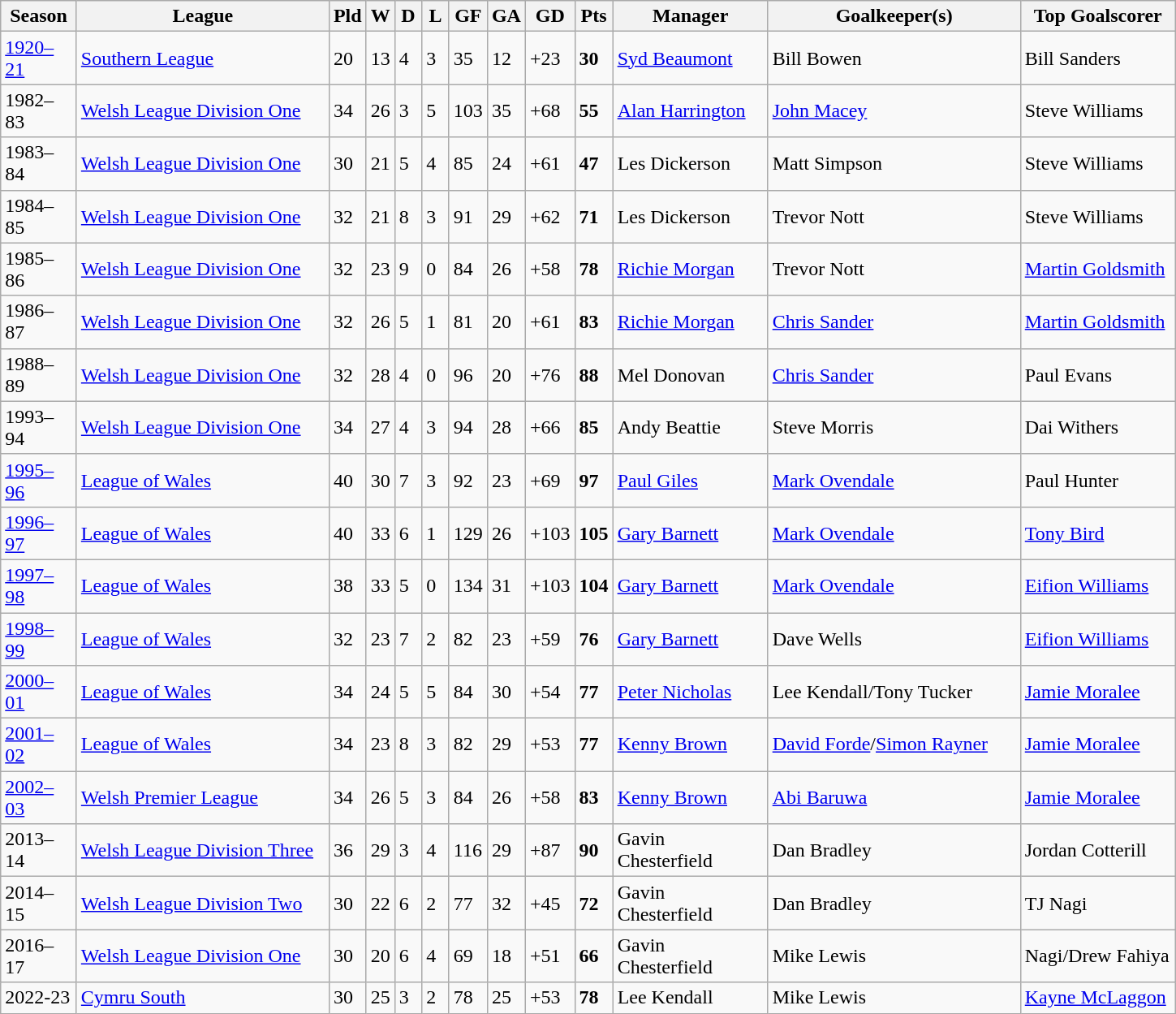<table class="wikitable" style="text-align: left;">
<tr>
<th width=55>Season</th>
<th width=200>League</th>
<th width=15>Pld</th>
<th width=15>W</th>
<th width=15>D</th>
<th width=15>L</th>
<th width=15>GF</th>
<th width=15>GA</th>
<th width=15>GD</th>
<th width=15>Pts</th>
<th width=120>Manager</th>
<th width=200>Goalkeeper(s)</th>
<th width=120>Top Goalscorer</th>
</tr>
<tr>
<td><a href='#'>1920–21</a></td>
<td align=left><a href='#'>Southern League</a></td>
<td>20</td>
<td>13</td>
<td>4</td>
<td>3</td>
<td>35</td>
<td>12</td>
<td>+23</td>
<td><strong>30</strong></td>
<td><a href='#'>Syd Beaumont</a></td>
<td>Bill Bowen</td>
<td>Bill Sanders</td>
</tr>
<tr>
<td>1982–83</td>
<td align=left><a href='#'>Welsh League Division One</a></td>
<td>34</td>
<td>26</td>
<td>3</td>
<td>5</td>
<td>103</td>
<td>35</td>
<td>+68</td>
<td><strong>55</strong></td>
<td><a href='#'>Alan Harrington</a></td>
<td><a href='#'>John Macey</a></td>
<td>Steve Williams</td>
</tr>
<tr>
<td>1983–84</td>
<td align=left><a href='#'>Welsh League Division One</a></td>
<td>30</td>
<td>21</td>
<td>5</td>
<td>4</td>
<td>85</td>
<td>24</td>
<td>+61</td>
<td><strong>47</strong></td>
<td>Les Dickerson</td>
<td>Matt Simpson</td>
<td>Steve Williams</td>
</tr>
<tr>
<td>1984–85</td>
<td align=left><a href='#'>Welsh League Division One</a></td>
<td>32</td>
<td>21</td>
<td>8</td>
<td>3</td>
<td>91</td>
<td>29</td>
<td>+62</td>
<td><strong>71</strong></td>
<td>Les Dickerson</td>
<td>Trevor Nott</td>
<td>Steve Williams</td>
</tr>
<tr>
<td>1985–86</td>
<td align=left><a href='#'>Welsh League Division One</a></td>
<td>32</td>
<td>23</td>
<td>9</td>
<td>0</td>
<td>84</td>
<td>26</td>
<td>+58</td>
<td><strong>78</strong></td>
<td><a href='#'>Richie Morgan</a></td>
<td>Trevor Nott</td>
<td><a href='#'>Martin Goldsmith</a></td>
</tr>
<tr>
<td>1986–87</td>
<td align=left><a href='#'>Welsh League Division One</a></td>
<td>32</td>
<td>26</td>
<td>5</td>
<td>1</td>
<td>81</td>
<td>20</td>
<td>+61</td>
<td><strong>83</strong></td>
<td><a href='#'>Richie Morgan</a></td>
<td><a href='#'>Chris Sander</a></td>
<td><a href='#'>Martin Goldsmith</a></td>
</tr>
<tr>
<td>1988–89</td>
<td align=left><a href='#'>Welsh League Division One</a></td>
<td>32</td>
<td>28</td>
<td>4</td>
<td>0</td>
<td>96</td>
<td>20</td>
<td>+76</td>
<td><strong>88</strong></td>
<td>Mel Donovan</td>
<td><a href='#'>Chris Sander</a></td>
<td>Paul Evans</td>
</tr>
<tr>
<td>1993–94</td>
<td align=left><a href='#'>Welsh League Division One</a></td>
<td>34</td>
<td>27</td>
<td>4</td>
<td>3</td>
<td>94</td>
<td>28</td>
<td>+66</td>
<td><strong>85</strong></td>
<td>Andy Beattie</td>
<td>Steve Morris</td>
<td>Dai Withers</td>
</tr>
<tr>
<td><a href='#'>1995–96</a></td>
<td align=left><a href='#'>League of Wales</a></td>
<td>40</td>
<td>30</td>
<td>7</td>
<td>3</td>
<td>92</td>
<td>23</td>
<td>+69</td>
<td><strong>97</strong></td>
<td><a href='#'>Paul Giles</a></td>
<td><a href='#'>Mark Ovendale</a></td>
<td>Paul Hunter</td>
</tr>
<tr>
<td><a href='#'>1996–97</a></td>
<td align=left><a href='#'>League of Wales</a></td>
<td>40</td>
<td>33</td>
<td>6</td>
<td>1</td>
<td>129</td>
<td>26</td>
<td>+103</td>
<td><strong>105</strong></td>
<td><a href='#'>Gary Barnett</a></td>
<td><a href='#'>Mark Ovendale</a></td>
<td><a href='#'>Tony Bird</a></td>
</tr>
<tr>
<td><a href='#'>1997–98</a></td>
<td align=left><a href='#'>League of Wales</a></td>
<td>38</td>
<td>33</td>
<td>5</td>
<td>0</td>
<td>134</td>
<td>31</td>
<td>+103</td>
<td><strong>104</strong></td>
<td><a href='#'>Gary Barnett</a></td>
<td><a href='#'>Mark Ovendale</a></td>
<td><a href='#'>Eifion Williams</a></td>
</tr>
<tr>
<td><a href='#'>1998–99</a></td>
<td align=left><a href='#'>League of Wales</a></td>
<td>32</td>
<td>23</td>
<td>7</td>
<td>2</td>
<td>82</td>
<td>23</td>
<td>+59</td>
<td><strong>76</strong></td>
<td><a href='#'>Gary Barnett</a></td>
<td>Dave Wells</td>
<td><a href='#'>Eifion Williams</a></td>
</tr>
<tr>
<td><a href='#'>2000–01</a></td>
<td align=left><a href='#'>League of Wales</a></td>
<td>34</td>
<td>24</td>
<td>5</td>
<td>5</td>
<td>84</td>
<td>30</td>
<td>+54</td>
<td><strong>77</strong></td>
<td><a href='#'>Peter Nicholas</a></td>
<td>Lee Kendall/Tony Tucker</td>
<td><a href='#'>Jamie Moralee</a></td>
</tr>
<tr>
<td><a href='#'>2001–02</a></td>
<td align=left><a href='#'>League of Wales</a></td>
<td>34</td>
<td>23</td>
<td>8</td>
<td>3</td>
<td>82</td>
<td>29</td>
<td>+53</td>
<td><strong>77</strong></td>
<td><a href='#'>Kenny Brown</a></td>
<td><a href='#'>David Forde</a>/<a href='#'>Simon Rayner</a></td>
<td><a href='#'>Jamie Moralee</a></td>
</tr>
<tr>
<td><a href='#'>2002–03</a></td>
<td align=left><a href='#'>Welsh Premier League</a></td>
<td>34</td>
<td>26</td>
<td>5</td>
<td>3</td>
<td>84</td>
<td>26</td>
<td>+58</td>
<td><strong>83</strong></td>
<td><a href='#'>Kenny Brown</a></td>
<td><a href='#'>Abi Baruwa</a></td>
<td><a href='#'>Jamie Moralee</a></td>
</tr>
<tr>
<td>2013–14</td>
<td align=left><a href='#'>Welsh League Division Three</a></td>
<td>36</td>
<td>29</td>
<td>3</td>
<td>4</td>
<td>116</td>
<td>29</td>
<td>+87</td>
<td><strong>90</strong></td>
<td>Gavin Chesterfield</td>
<td>Dan Bradley</td>
<td>Jordan Cotterill</td>
</tr>
<tr>
<td>2014–15</td>
<td align=left><a href='#'>Welsh League Division Two</a></td>
<td>30</td>
<td>22</td>
<td>6</td>
<td>2</td>
<td>77</td>
<td>32</td>
<td>+45</td>
<td><strong>72</strong></td>
<td>Gavin Chesterfield</td>
<td>Dan Bradley</td>
<td>TJ Nagi</td>
</tr>
<tr>
<td>2016–17</td>
<td align=left><a href='#'>Welsh League Division One</a></td>
<td>30</td>
<td>20</td>
<td>6</td>
<td>4</td>
<td>69</td>
<td>18</td>
<td>+51</td>
<td><strong>66</strong></td>
<td>Gavin Chesterfield</td>
<td>Mike Lewis</td>
<td>Nagi/Drew Fahiya</td>
</tr>
<tr>
<td>2022-23</td>
<td align=left><a href='#'>Cymru South</a></td>
<td>30</td>
<td>25</td>
<td>3</td>
<td>2</td>
<td>78</td>
<td>25</td>
<td>+53</td>
<td><strong>78</strong></td>
<td>Lee Kendall</td>
<td>Mike Lewis</td>
<td><a href='#'>Kayne McLaggon</a></td>
</tr>
</table>
